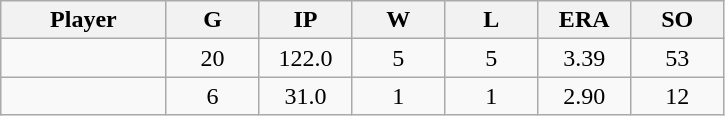<table class="wikitable sortable">
<tr>
<th bgcolor="#DDDDFF" width="16%">Player</th>
<th bgcolor="#DDDDFF" width="9%">G</th>
<th bgcolor="#DDDDFF" width="9%">IP</th>
<th bgcolor="#DDDDFF" width="9%">W</th>
<th bgcolor="#DDDDFF" width="9%">L</th>
<th bgcolor="#DDDDFF" width="9%">ERA</th>
<th bgcolor="#DDDDFF" width="9%">SO</th>
</tr>
<tr align="center">
<td></td>
<td>20</td>
<td>122.0</td>
<td>5</td>
<td>5</td>
<td>3.39</td>
<td>53</td>
</tr>
<tr align="center">
<td></td>
<td>6</td>
<td>31.0</td>
<td>1</td>
<td>1</td>
<td>2.90</td>
<td>12</td>
</tr>
</table>
